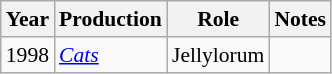<table class="wikitable" style="font-size: 90%;">
<tr>
<th>Year</th>
<th>Production</th>
<th>Role</th>
<th>Notes</th>
</tr>
<tr>
<td>1998</td>
<td><em><a href='#'>Cats</a></em></td>
<td>Jellylorum</td>
<td></td>
</tr>
</table>
